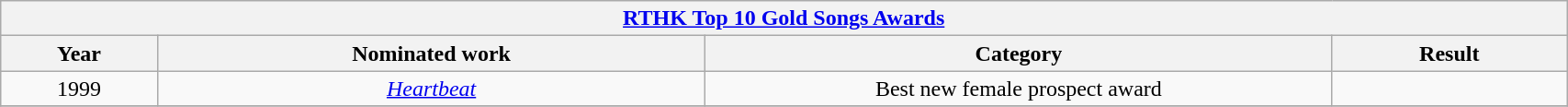<table width="90%" class="wikitable">
<tr>
<th colspan="4" align="center"><a href='#'>RTHK Top 10 Gold Songs Awards</a></th>
</tr>
<tr>
<th width="10%">Year</th>
<th width="35%">Nominated work</th>
<th width="40%">Category</th>
<th width="15%">Result</th>
</tr>
<tr>
<td align="center">1999</td>
<td align="center"><em><a href='#'>Heartbeat</a></em></td>
<td align="center">Best new female prospect award</td>
<td></td>
</tr>
<tr>
</tr>
</table>
